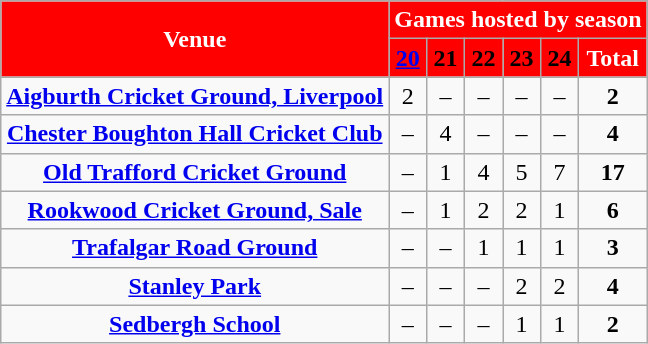<table class="wikitable" style="font-size:100%">
<tr>
<th rowspan=2 style="background:red; color:white">Venue</th>
<th colspan=6 style="background:red; color:white">Games hosted by season</th>
</tr>
<tr align=center style="background:red;">
<td><strong><a href='#'><span>20</span></a></strong></td>
<td><strong><span>21</span></strong></td>
<td><strong><span>22</span></strong></td>
<td><strong><span>23</span></strong></td>
<td><strong><span>24</span></strong></td>
<td style="color:white"><strong>Total</strong></td>
</tr>
<tr align=center>
<td><strong><a href='#'>Aigburth Cricket Ground, Liverpool</a></strong></td>
<td>2</td>
<td>–</td>
<td>–</td>
<td>–</td>
<td>–</td>
<td><strong>2</strong></td>
</tr>
<tr align=center>
<td><strong><a href='#'>Chester Boughton Hall Cricket Club</a></strong></td>
<td>–</td>
<td>4</td>
<td>–</td>
<td>–</td>
<td>–</td>
<td><strong>4</strong></td>
</tr>
<tr align=center>
<td><strong><a href='#'>Old Trafford Cricket Ground</a></strong></td>
<td>–</td>
<td>1</td>
<td>4</td>
<td>5</td>
<td>7</td>
<td><strong>17</strong></td>
</tr>
<tr align=center>
<td><strong><a href='#'>Rookwood Cricket Ground, Sale</a></strong></td>
<td>–</td>
<td>1</td>
<td>2</td>
<td>2</td>
<td>1</td>
<td><strong>6</strong></td>
</tr>
<tr align=center>
<td><strong><a href='#'>Trafalgar Road Ground</a></strong></td>
<td>–</td>
<td>–</td>
<td>1</td>
<td>1</td>
<td>1</td>
<td><strong>3</strong></td>
</tr>
<tr align=center>
<td><strong><a href='#'>Stanley Park</a></strong></td>
<td>–</td>
<td>–</td>
<td>–</td>
<td>2</td>
<td>2</td>
<td><strong>4</strong></td>
</tr>
<tr align=center>
<td><strong><a href='#'>Sedbergh School</a></strong></td>
<td>–</td>
<td>–</td>
<td>–</td>
<td>1</td>
<td>1</td>
<td><strong>2</strong></td>
</tr>
</table>
